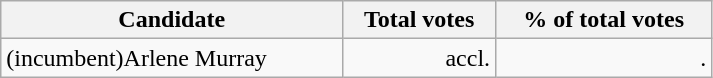<table class="wikitable" width="475">
<tr>
<th align="left">Candidate</th>
<th align="right">Total votes</th>
<th align="right">% of total votes</th>
</tr>
<tr>
<td align="left">(incumbent)Arlene Murray</td>
<td align="right">accl.</td>
<td align="right">.</td>
</tr>
</table>
